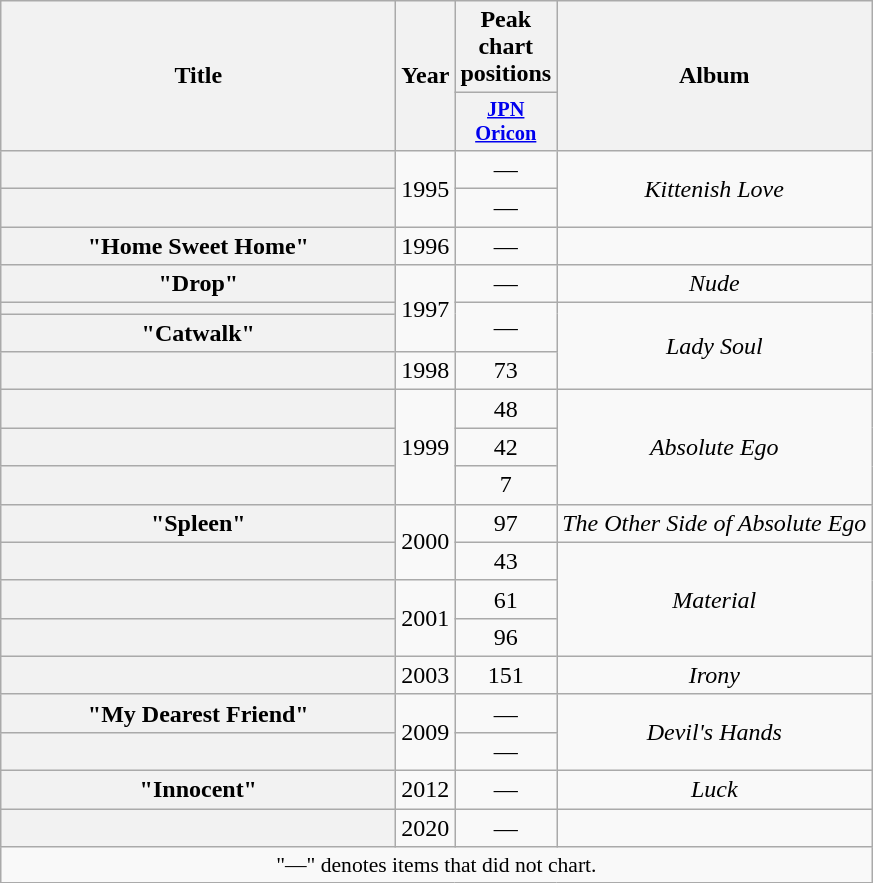<table class="wikitable plainrowheaders" style="text-align:center;">
<tr>
<th scope="col" rowspan="2" style="width:16em;">Title</th>
<th scope="col" rowspan="2">Year</th>
<th scope="col" colspan="1">Peak chart positions</th>
<th scope="col" rowspan="2">Album</th>
</tr>
<tr>
<th style="width:3em;font-size:85%"><a href='#'>JPN<br>Oricon</a><br></th>
</tr>
<tr>
<th scope="row"></th>
<td rowspan="2">1995</td>
<td>—</td>
<td rowspan="2"><em>Kittenish Love</em></td>
</tr>
<tr>
<th scope="row"></th>
<td>—</td>
</tr>
<tr>
<th scope="row">"Home Sweet Home"</th>
<td>1996</td>
<td>—</td>
<td></td>
</tr>
<tr>
<th scope="row">"Drop"</th>
<td rowspan="3">1997</td>
<td>—</td>
<td><em>Nude</em></td>
</tr>
<tr>
<th scope="row"></th>
<td rowspan="2">—</td>
<td rowspan="3"><em>Lady Soul</em></td>
</tr>
<tr>
<th scope="row">"Catwalk"</th>
</tr>
<tr>
<th scope="row"></th>
<td>1998</td>
<td>73</td>
</tr>
<tr>
<th scope="row"></th>
<td rowspan="3">1999</td>
<td>48</td>
<td rowspan="3"><em>Absolute Ego</em></td>
</tr>
<tr>
<th scope="row"></th>
<td>42</td>
</tr>
<tr>
<th scope="row"></th>
<td>7</td>
</tr>
<tr>
<th scope="row">"Spleen"</th>
<td rowspan="2">2000</td>
<td>97</td>
<td><em>The Other Side of Absolute Ego</em></td>
</tr>
<tr>
<th scope="row"></th>
<td>43</td>
<td rowspan="3"><em>Material</em></td>
</tr>
<tr>
<th scope="row"></th>
<td rowspan="2">2001</td>
<td>61</td>
</tr>
<tr>
<th scope="row"></th>
<td>96</td>
</tr>
<tr>
<th scope="row"></th>
<td>2003</td>
<td>151</td>
<td><em>Irony</em></td>
</tr>
<tr>
<th scope="row">"My Dearest Friend"</th>
<td rowspan="2">2009</td>
<td>—</td>
<td rowspan="2"><em>Devil's Hands</em></td>
</tr>
<tr>
<th scope="row"></th>
<td>—</td>
</tr>
<tr>
<th scope="row">"Innocent"</th>
<td>2012</td>
<td>—</td>
<td><em>Luck</em></td>
</tr>
<tr>
<th scope="row"></th>
<td>2020</td>
<td>—</td>
<td></td>
</tr>
<tr>
<td colspan="12" align="center" style="font-size:90%;">"—" denotes items that did not chart.</td>
</tr>
</table>
